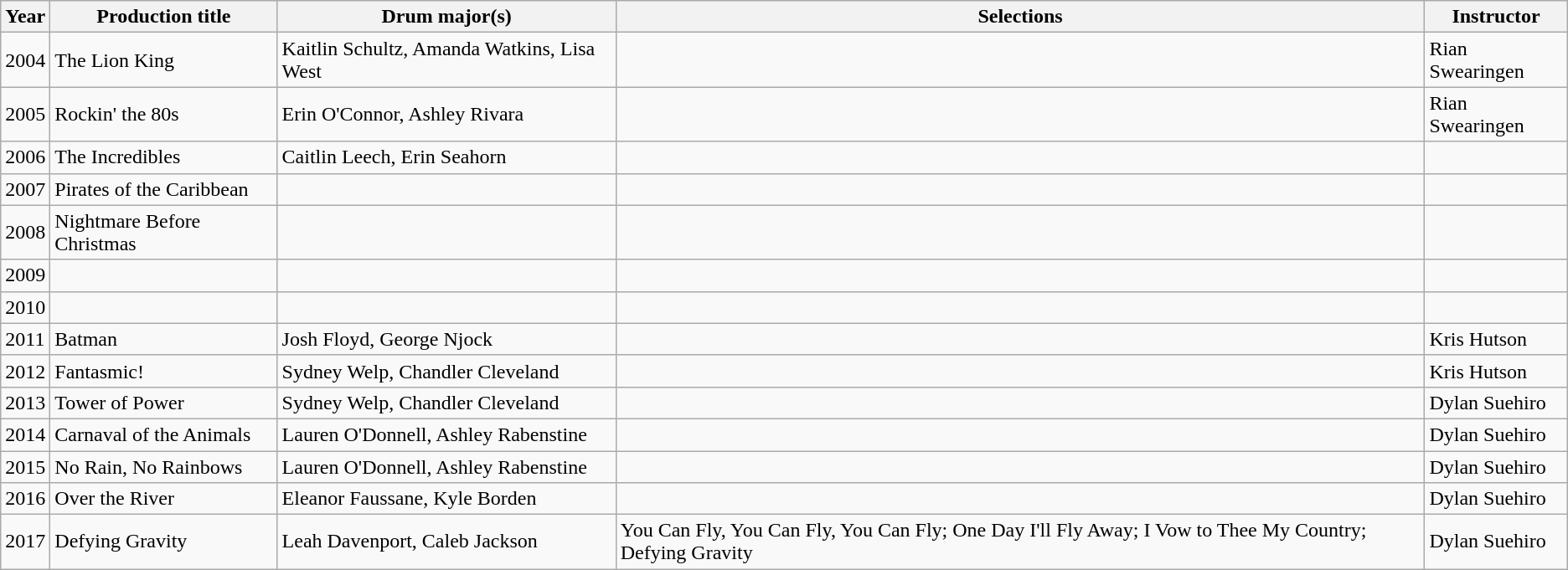<table class="wikitable">
<tr>
<th>Year</th>
<th>Production title</th>
<th>Drum major(s)</th>
<th>Selections</th>
<th>Instructor</th>
</tr>
<tr>
<td>2004</td>
<td>The Lion King</td>
<td>Kaitlin Schultz, Amanda Watkins, Lisa West</td>
<td></td>
<td>Rian Swearingen</td>
</tr>
<tr>
<td>2005</td>
<td>Rockin' the 80s</td>
<td>Erin O'Connor, Ashley Rivara</td>
<td></td>
<td>Rian Swearingen</td>
</tr>
<tr>
<td>2006</td>
<td>The Incredibles</td>
<td>Caitlin Leech, Erin Seahorn</td>
<td></td>
<td></td>
</tr>
<tr>
<td>2007</td>
<td>Pirates of the Caribbean</td>
<td></td>
<td></td>
<td></td>
</tr>
<tr>
<td>2008</td>
<td>Nightmare Before Christmas</td>
<td></td>
<td></td>
<td></td>
</tr>
<tr>
<td>2009</td>
<td></td>
<td></td>
<td></td>
<td></td>
</tr>
<tr>
<td>2010</td>
<td></td>
<td></td>
<td></td>
<td></td>
</tr>
<tr>
<td>2011</td>
<td>Batman</td>
<td>Josh Floyd, George Njock</td>
<td></td>
<td>Kris Hutson</td>
</tr>
<tr>
<td>2012</td>
<td>Fantasmic!</td>
<td>Sydney Welp, Chandler Cleveland</td>
<td></td>
<td>Kris Hutson</td>
</tr>
<tr>
<td>2013</td>
<td>Tower of Power</td>
<td>Sydney Welp, Chandler Cleveland</td>
<td></td>
<td>Dylan Suehiro</td>
</tr>
<tr>
<td>2014</td>
<td>Carnaval of the Animals</td>
<td>Lauren O'Donnell, Ashley Rabenstine</td>
<td></td>
<td>Dylan Suehiro</td>
</tr>
<tr>
<td>2015</td>
<td>No Rain, No Rainbows</td>
<td>Lauren O'Donnell, Ashley Rabenstine</td>
<td></td>
<td>Dylan Suehiro</td>
</tr>
<tr>
<td>2016</td>
<td>Over the River</td>
<td>Eleanor Faussane, Kyle Borden</td>
<td></td>
<td>Dylan Suehiro</td>
</tr>
<tr>
<td>2017</td>
<td>Defying Gravity</td>
<td>Leah Davenport, Caleb Jackson</td>
<td>You Can Fly, You Can Fly, You Can Fly; One Day I'll Fly Away; I Vow to Thee My Country; Defying Gravity</td>
<td>Dylan Suehiro</td>
</tr>
</table>
